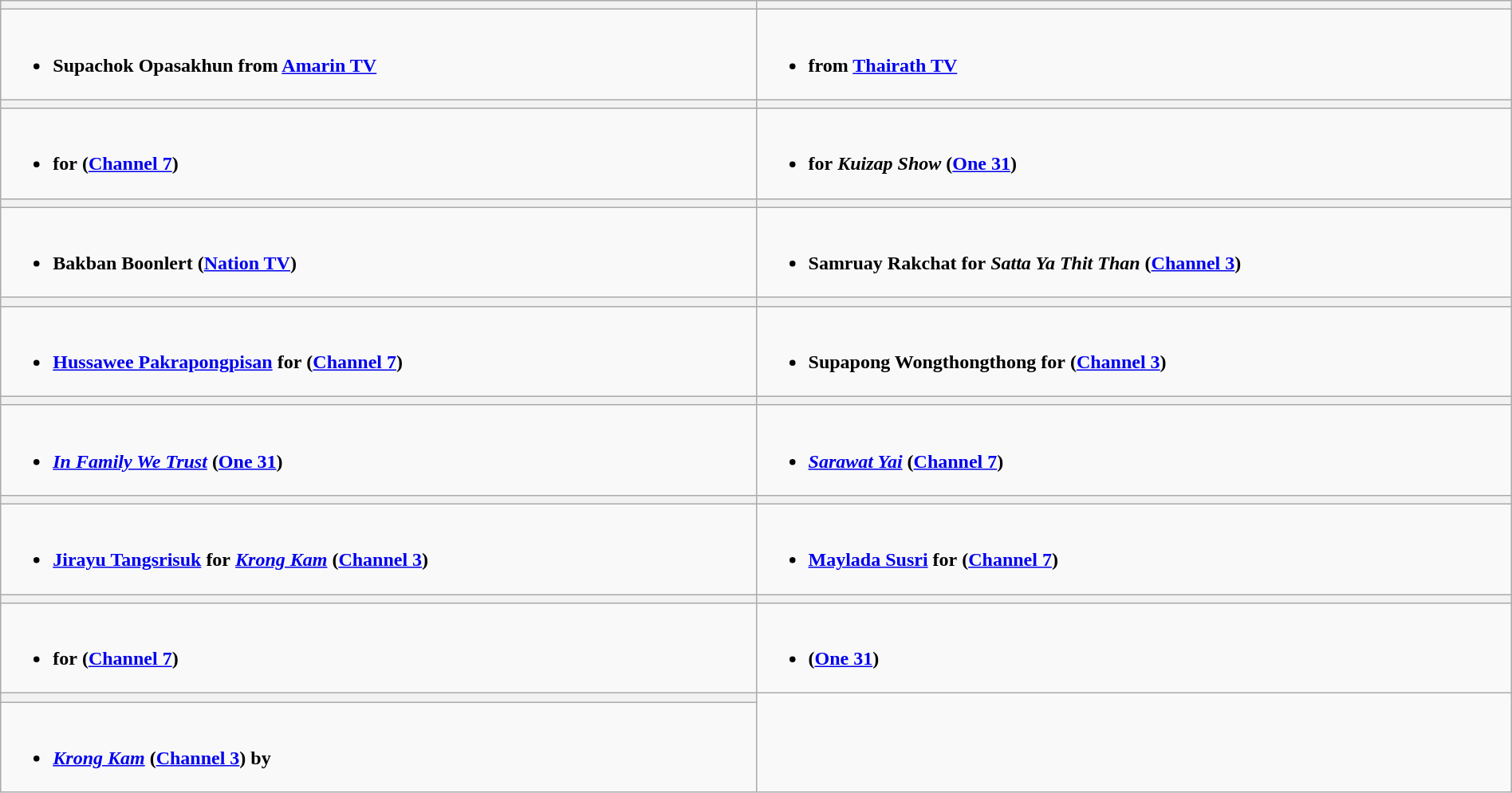<table class=wikitable width="100%">
<tr>
<th></th>
<th></th>
</tr>
<tr>
<td valign="top" width="50%"><br><ul><li><strong>Supachok Opasakhun from <a href='#'>Amarin TV</a></strong></li></ul></td>
<td valign="top" width="50%"><br><ul><li><strong>  from <a href='#'>Thairath TV</a></strong></li></ul></td>
</tr>
<tr>
<th></th>
<th></th>
</tr>
<tr>
<td valign="top" width="50%"><br><ul><li><strong> for</strong> <strong><em></em></strong> <strong>(<a href='#'>Channel 7</a>)</strong></li></ul></td>
<td valign="top" width="50%"><br><ul><li><strong> for</strong> <strong><em>Kuizap Show</em></strong> <strong>(<a href='#'>One 31</a>)</strong></li></ul></td>
</tr>
<tr>
<th></th>
<th></th>
</tr>
<tr>
<td valign="top" width="50%"><br><ul><li><strong>Bakban Boonlert (<a href='#'>Nation TV</a>)</strong></li></ul></td>
<td valign="top" width="50%"><br><ul><li><strong>Samruay Rakchat for</strong> <strong><em>Satta Ya Thit Than</em></strong> <strong>(<a href='#'>Channel 3</a>)</strong></li></ul></td>
</tr>
<tr>
<th></th>
<th></th>
</tr>
<tr>
<td valign="top" width="50%"><br><ul><li><strong><a href='#'>Hussawee Pakrapongpisan</a> for</strong> <strong><em></em></strong> <strong>(<a href='#'>Channel 7</a>)</strong></li></ul></td>
<td valign="top" width="50%"><br><ul><li><strong>Supapong Wongthongthong for</strong> <strong><em></em></strong> <strong>(<a href='#'>Channel 3</a>)</strong></li></ul></td>
</tr>
<tr>
<th></th>
<th></th>
</tr>
<tr>
<td valign="top" width="50%"><br><ul><li><strong><em><a href='#'>In Family We Trust</a></em></strong> <strong>(<a href='#'>One 31</a>)</strong></li></ul></td>
<td valign="top" width="50%"><br><ul><li><strong><em><a href='#'>Sarawat Yai</a></em></strong> <strong>(<a href='#'>Channel 7</a>)</strong></li></ul></td>
</tr>
<tr>
<th></th>
<th></th>
</tr>
<tr>
<td valign="top" width="50%"><br><ul><li><strong><a href='#'>Jirayu Tangsrisuk</a> for</strong> <strong><em><a href='#'>Krong Kam</a></em></strong> <strong>(<a href='#'>Channel 3</a>)</strong></li></ul></td>
<td valign="top" width="50%"><br><ul><li><strong><a href='#'>Maylada Susri</a> for</strong> <strong><em></em></strong> <strong>(<a href='#'>Channel 7</a>)</strong></li></ul></td>
</tr>
<tr>
<th></th>
<th></th>
</tr>
<tr>
<td valign="top" width="50%"><br><ul><li><strong> for</strong> <strong><em></em></strong> <strong>(<a href='#'>Channel 7</a>)</strong></li></ul></td>
<td valign="top" width="50%"><br><ul><li><strong></strong> <strong>(<a href='#'>One 31</a>)</strong></li></ul></td>
</tr>
<tr>
<th></th>
</tr>
<tr>
<td valign="top" width="50%"><br><ul><li><strong><em><a href='#'>Krong Kam</a></em></strong> <strong>(<a href='#'>Channel 3</a>) by </strong></li></ul></td>
</tr>
</table>
